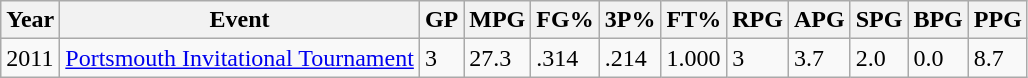<table class="wikitable">
<tr>
<th>Year</th>
<th>Event</th>
<th>GP</th>
<th>MPG</th>
<th>FG%</th>
<th>3P%</th>
<th>FT%</th>
<th>RPG</th>
<th>APG</th>
<th>SPG</th>
<th>BPG</th>
<th>PPG</th>
</tr>
<tr>
<td>2011</td>
<td><a href='#'>Portsmouth Invitational Tournament</a></td>
<td>3</td>
<td>27.3</td>
<td>.314</td>
<td>.214</td>
<td>1.000</td>
<td>3</td>
<td>3.7</td>
<td>2.0</td>
<td>0.0</td>
<td>8.7</td>
</tr>
</table>
